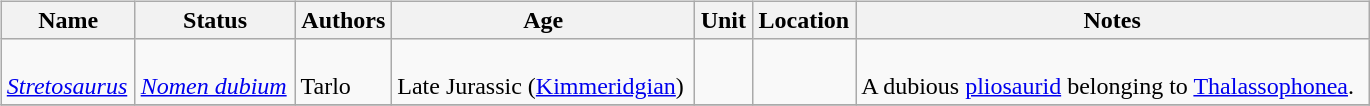<table border="0" style="background:transparent;" style="width: 100%;">
<tr>
<th width="90%"></th>
<th width="5%"></th>
<th width="5%"></th>
</tr>
<tr>
<td style="border:0px" valign="top"><br><table class="wikitable sortable" align="center" width="100%">
<tr>
<th>Name</th>
<th>Status</th>
<th colspan="2">Authors</th>
<th>Age</th>
<th>Unit</th>
<th>Location</th>
<th>Notes</th>
</tr>
<tr>
<td><br><em><a href='#'>Stretosaurus</a></em></td>
<td><br><em><a href='#'>Nomen dubium</a></em></td>
<td style="border-right:0px" valign="top"><br>Tarlo</td>
<td style="border-left:0px" valign="top"></td>
<td><br>Late Jurassic (<a href='#'>Kimmeridgian</a>)</td>
<td></td>
<td></td>
<td><br>A dubious <a href='#'>pliosaurid</a> belonging to <a href='#'>Thalassophonea</a>.</td>
</tr>
<tr>
</tr>
</table>
</td>
<td style="border:0px" valign="top"></td>
<td style="border:0px" valign="top"><br><table border="0" style= height:"100%" align="right" style="background:transparent;">
<tr style="height:1px">
<td><br></td>
</tr>
<tr style="height:30px">
<td></td>
</tr>
</table>
</td>
</tr>
<tr>
</tr>
</table>
